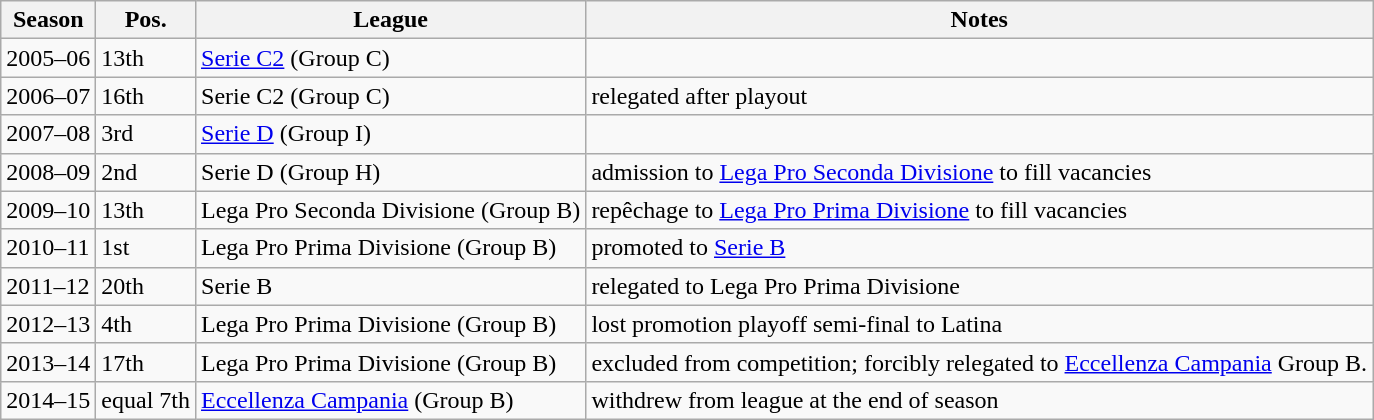<table class="wikitable">
<tr>
<th>Season</th>
<th>Pos.</th>
<th>League</th>
<th>Notes</th>
</tr>
<tr>
<td>2005–06</td>
<td>13th</td>
<td><a href='#'>Serie C2</a> (Group C)</td>
<td></td>
</tr>
<tr>
<td>2006–07</td>
<td>16th</td>
<td>Serie C2 (Group C)</td>
<td>relegated after playout</td>
</tr>
<tr>
<td>2007–08</td>
<td>3rd</td>
<td><a href='#'>Serie D</a> (Group I)</td>
<td></td>
</tr>
<tr>
<td>2008–09</td>
<td>2nd</td>
<td>Serie D (Group H)</td>
<td>admission to <a href='#'>Lega Pro Seconda Divisione</a> to fill vacancies</td>
</tr>
<tr>
<td>2009–10</td>
<td>13th</td>
<td>Lega Pro Seconda Divisione (Group B)</td>
<td>repêchage to <a href='#'>Lega Pro Prima Divisione</a> to fill vacancies</td>
</tr>
<tr>
<td>2010–11</td>
<td>1st</td>
<td>Lega Pro Prima Divisione (Group B)</td>
<td>promoted to <a href='#'>Serie B</a></td>
</tr>
<tr>
<td>2011–12</td>
<td>20th</td>
<td>Serie B</td>
<td>relegated to Lega Pro Prima Divisione</td>
</tr>
<tr>
<td>2012–13</td>
<td>4th</td>
<td>Lega Pro Prima Divisione (Group B)</td>
<td>lost promotion playoff semi-final to Latina</td>
</tr>
<tr>
<td>2013–14</td>
<td>17th</td>
<td>Lega Pro Prima Divisione (Group B)</td>
<td>excluded from competition; forcibly relegated to <a href='#'>Eccellenza Campania</a> Group B.</td>
</tr>
<tr>
<td>2014–15</td>
<td>equal 7th</td>
<td><a href='#'>Eccellenza Campania</a> (Group B)</td>
<td>withdrew from league at the end of season</td>
</tr>
</table>
